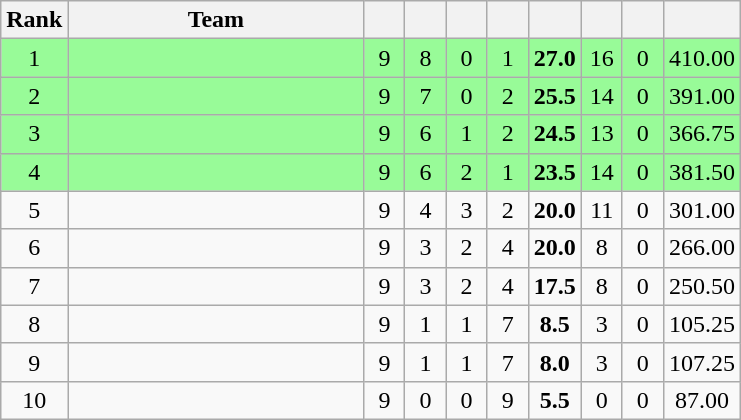<table class="wikitable" style="text-align:center">
<tr>
<th>Rank</th>
<th style="width:190px;">Team</th>
<th width=20px></th>
<th width=20px></th>
<th width=20px></th>
<th width=20px></th>
<th width=20px></th>
<th width=20px></th>
<th width=20px></th>
<th width=30px></th>
</tr>
<tr bgcolor=#98fb98>
<td>1</td>
<td align="left"></td>
<td>9</td>
<td>8</td>
<td>0</td>
<td>1</td>
<td><strong>27.0</strong></td>
<td>16</td>
<td>0</td>
<td>410.00</td>
</tr>
<tr bgcolor=#98fb98>
<td>2</td>
<td align="left"></td>
<td>9</td>
<td>7</td>
<td>0</td>
<td>2</td>
<td><strong>25.5</strong></td>
<td>14</td>
<td>0</td>
<td>391.00</td>
</tr>
<tr bgcolor=#98fb98>
<td>3</td>
<td align="left"></td>
<td>9</td>
<td>6</td>
<td>1</td>
<td>2</td>
<td><strong>24.5</strong></td>
<td>13</td>
<td>0</td>
<td>366.75</td>
</tr>
<tr bgcolor=#98fb98>
<td>4</td>
<td align="left"></td>
<td>9</td>
<td>6</td>
<td>2</td>
<td>1</td>
<td><strong>23.5</strong></td>
<td>14</td>
<td>0</td>
<td>381.50</td>
</tr>
<tr>
<td>5</td>
<td align="left"></td>
<td>9</td>
<td>4</td>
<td>3</td>
<td>2</td>
<td><strong>20.0</strong></td>
<td>11</td>
<td>0</td>
<td>301.00</td>
</tr>
<tr>
<td>6</td>
<td align="left"></td>
<td>9</td>
<td>3</td>
<td>2</td>
<td>4</td>
<td><strong>20.0</strong></td>
<td>8</td>
<td>0</td>
<td>266.00</td>
</tr>
<tr>
<td>7</td>
<td align="left"></td>
<td>9</td>
<td>3</td>
<td>2</td>
<td>4</td>
<td><strong>17.5</strong></td>
<td>8</td>
<td>0</td>
<td>250.50</td>
</tr>
<tr>
<td>8</td>
<td align="left"></td>
<td>9</td>
<td>1</td>
<td>1</td>
<td>7</td>
<td><strong>8.5</strong></td>
<td>3</td>
<td>0</td>
<td>105.25</td>
</tr>
<tr>
<td>9</td>
<td align="left"><strong></strong></td>
<td>9</td>
<td>1</td>
<td>1</td>
<td>7</td>
<td><strong>8.0</strong></td>
<td>3</td>
<td>0</td>
<td>107.25</td>
</tr>
<tr>
<td>10</td>
<td align="left"></td>
<td>9</td>
<td>0</td>
<td>0</td>
<td>9</td>
<td><strong>5.5</strong></td>
<td>0</td>
<td>0</td>
<td>87.00</td>
</tr>
</table>
